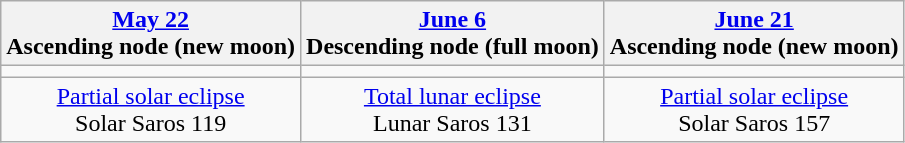<table class="wikitable">
<tr>
<th><a href='#'>May 22</a><br>Ascending node (new moon)<br></th>
<th><a href='#'>June 6</a><br>Descending node (full moon)<br></th>
<th><a href='#'>June 21</a><br>Ascending node (new moon)<br></th>
</tr>
<tr>
<td></td>
<td></td>
<td></td>
</tr>
<tr align=center>
<td><a href='#'>Partial solar eclipse</a><br>Solar Saros 119</td>
<td><a href='#'>Total lunar eclipse</a><br>Lunar Saros 131</td>
<td><a href='#'>Partial solar eclipse</a><br>Solar Saros 157</td>
</tr>
</table>
